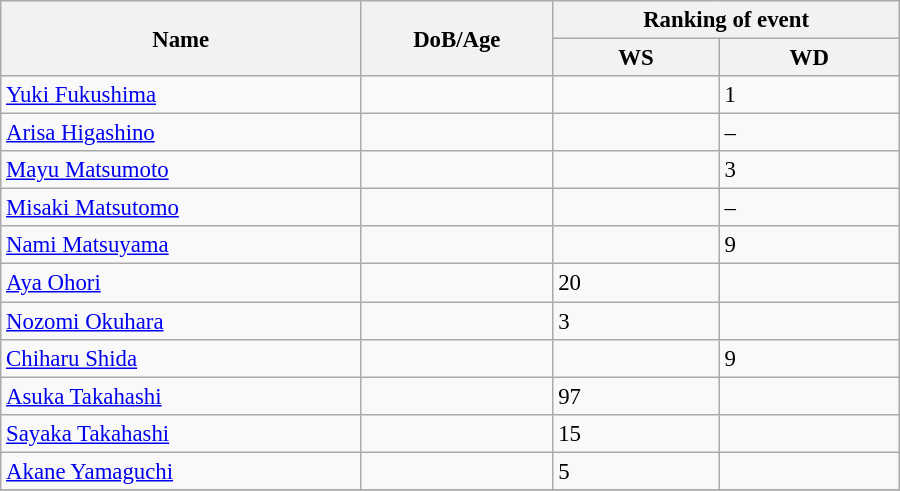<table class="wikitable"  style="width:600px; font-size:95%;">
<tr>
<th align="left" rowspan="2">Name</th>
<th align="left" rowspan="2">DoB/Age</th>
<th align="center" colspan="2">Ranking of event</th>
</tr>
<tr>
<th align="center">WS</th>
<th align="center">WD</th>
</tr>
<tr>
<td align="left"><a href='#'>Yuki Fukushima</a></td>
<td align="left"></td>
<td></td>
<td>1</td>
</tr>
<tr>
<td align="left"><a href='#'>Arisa Higashino</a></td>
<td align="left"></td>
<td></td>
<td>–</td>
</tr>
<tr>
<td align="left"><a href='#'>Mayu Matsumoto</a></td>
<td align="left"></td>
<td></td>
<td>3</td>
</tr>
<tr>
<td align="left"><a href='#'>Misaki Matsutomo</a></td>
<td align="left"></td>
<td></td>
<td>–</td>
</tr>
<tr>
<td align="left"><a href='#'>Nami Matsuyama</a></td>
<td align="left"></td>
<td></td>
<td>9</td>
</tr>
<tr>
<td align="left"><a href='#'>Aya Ohori</a></td>
<td align="left"></td>
<td>20</td>
<td></td>
</tr>
<tr>
<td align="left"><a href='#'>Nozomi Okuhara</a></td>
<td align="left"></td>
<td>3</td>
<td></td>
</tr>
<tr>
<td align="left"><a href='#'>Chiharu Shida</a></td>
<td align="left"></td>
<td></td>
<td>9</td>
</tr>
<tr>
<td align="left"><a href='#'>Asuka Takahashi</a></td>
<td align="left"></td>
<td>97</td>
<td></td>
</tr>
<tr>
<td align="left"><a href='#'>Sayaka Takahashi</a></td>
<td align="left"></td>
<td>15</td>
<td></td>
</tr>
<tr>
<td align="left"><a href='#'>Akane Yamaguchi</a></td>
<td align="left"></td>
<td>5</td>
<td></td>
</tr>
<tr>
</tr>
</table>
